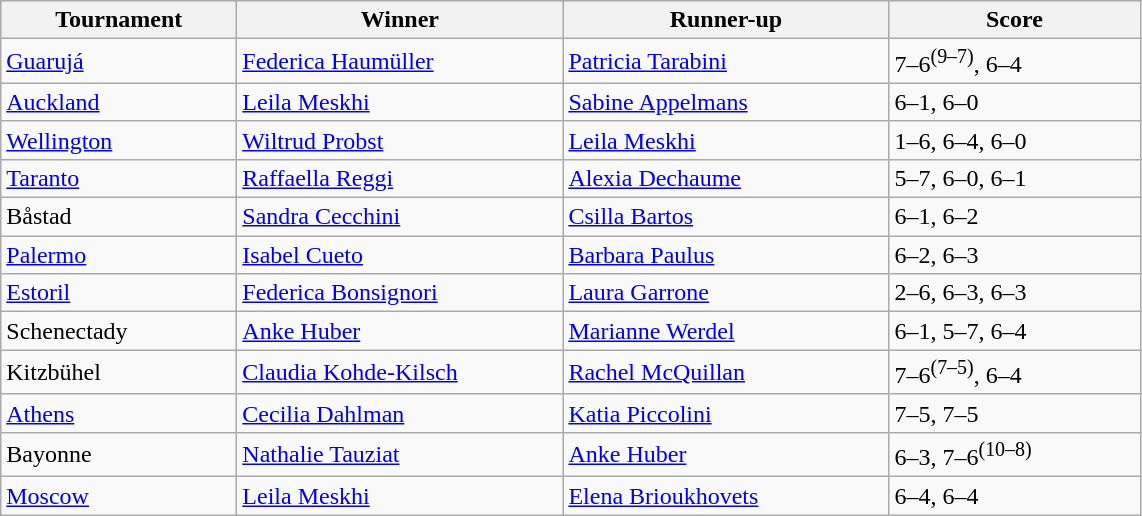<table class="wikitable">
<tr style="background:#efefef;">
<th style="width:150px;">Tournament</th>
<th style="width:210px;">Winner</th>
<th style="width:210px;">Runner-up</th>
<th style="width:160px;">Score</th>
</tr>
<tr>
<td><a href='#'>Guarujá</a></td>
<td> <a href='#'>Federica Haumüller</a></td>
<td> <a href='#'>Patricia Tarabini</a></td>
<td>7–6<sup>(9–7)</sup>, 6–4</td>
</tr>
<tr>
<td><a href='#'>Auckland</a></td>
<td> <a href='#'>Leila Meskhi</a></td>
<td> <a href='#'>Sabine Appelmans</a></td>
<td>6–1, 6–0</td>
</tr>
<tr>
<td><a href='#'>Wellington</a></td>
<td> <a href='#'>Wiltrud Probst</a></td>
<td> <a href='#'>Leila Meskhi</a></td>
<td>1–6, 6–4, 6–0</td>
</tr>
<tr>
<td><a href='#'>Taranto</a></td>
<td> <a href='#'>Raffaella Reggi</a></td>
<td> <a href='#'>Alexia Dechaume</a></td>
<td>5–7, 6–0, 6–1</td>
</tr>
<tr>
<td>Båstad</td>
<td> <a href='#'>Sandra Cecchini</a></td>
<td> <a href='#'>Csilla Bartos</a></td>
<td>6–1, 6–2</td>
</tr>
<tr>
<td><a href='#'>Palermo</a></td>
<td> <a href='#'>Isabel Cueto</a></td>
<td> <a href='#'>Barbara Paulus</a></td>
<td>6–2, 6–3</td>
</tr>
<tr>
<td><a href='#'>Estoril</a></td>
<td> <a href='#'>Federica Bonsignori</a></td>
<td> <a href='#'>Laura Garrone</a></td>
<td>2–6, 6–3, 6–3</td>
</tr>
<tr>
<td>Schenectady</td>
<td> <a href='#'>Anke Huber</a></td>
<td> <a href='#'>Marianne Werdel</a></td>
<td>6–1, 5–7, 6–4</td>
</tr>
<tr>
<td>Kitzbühel</td>
<td> <a href='#'>Claudia Kohde-Kilsch</a></td>
<td> <a href='#'>Rachel McQuillan</a></td>
<td>7–6<sup>(7–5)</sup>, 6–4</td>
</tr>
<tr>
<td><a href='#'>Athens</a></td>
<td> <a href='#'>Cecilia Dahlman</a></td>
<td> <a href='#'>Katia Piccolini</a></td>
<td>7–5, 7–5</td>
</tr>
<tr>
<td>Bayonne</td>
<td> <a href='#'>Nathalie Tauziat</a></td>
<td> <a href='#'>Anke Huber</a></td>
<td>6–3, 7–6<sup>(10–8)</sup></td>
</tr>
<tr>
<td><a href='#'>Moscow</a></td>
<td> <a href='#'>Leila Meskhi</a></td>
<td> <a href='#'>Elena Brioukhovets</a></td>
<td>6–4, 6–4</td>
</tr>
</table>
